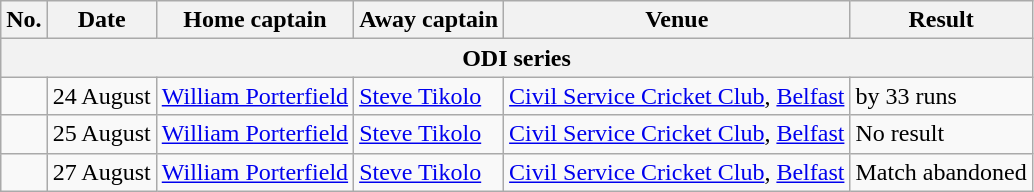<table class="wikitable">
<tr>
<th>No.</th>
<th>Date</th>
<th>Home captain</th>
<th>Away captain</th>
<th>Venue</th>
<th>Result</th>
</tr>
<tr>
<th colspan="6">ODI series</th>
</tr>
<tr>
<td></td>
<td>24 August</td>
<td><a href='#'>William Porterfield</a></td>
<td><a href='#'>Steve Tikolo</a></td>
<td><a href='#'>Civil Service Cricket Club</a>, <a href='#'>Belfast</a></td>
<td> by 33 runs</td>
</tr>
<tr>
<td></td>
<td>25 August</td>
<td><a href='#'>William Porterfield</a></td>
<td><a href='#'>Steve Tikolo</a></td>
<td><a href='#'>Civil Service Cricket Club</a>, <a href='#'>Belfast</a></td>
<td>No result</td>
</tr>
<tr>
<td></td>
<td>27 August</td>
<td><a href='#'>William Porterfield</a></td>
<td><a href='#'>Steve Tikolo</a></td>
<td><a href='#'>Civil Service Cricket Club</a>, <a href='#'>Belfast</a></td>
<td>Match abandoned</td>
</tr>
</table>
